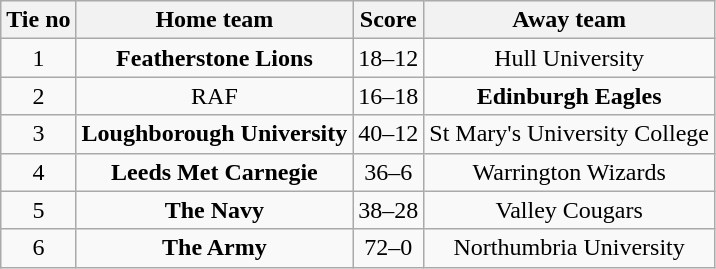<table class="wikitable" style="text-align: center">
<tr>
<th>Tie no</th>
<th>Home team</th>
<th>Score</th>
<th>Away team</th>
</tr>
<tr>
<td>1</td>
<td><strong>Featherstone Lions</strong></td>
<td>18–12</td>
<td>Hull University</td>
</tr>
<tr>
<td>2</td>
<td>RAF</td>
<td>16–18</td>
<td><strong>Edinburgh Eagles</strong></td>
</tr>
<tr>
<td>3</td>
<td><strong>Loughborough University</strong></td>
<td>40–12</td>
<td>St Mary's University College</td>
</tr>
<tr>
<td>4</td>
<td><strong>Leeds Met Carnegie</strong></td>
<td>36–6</td>
<td>Warrington Wizards</td>
</tr>
<tr>
<td>5</td>
<td><strong>The Navy</strong></td>
<td>38–28</td>
<td>Valley Cougars</td>
</tr>
<tr>
<td>6</td>
<td><strong>The Army</strong></td>
<td>72–0</td>
<td>Northumbria University</td>
</tr>
</table>
